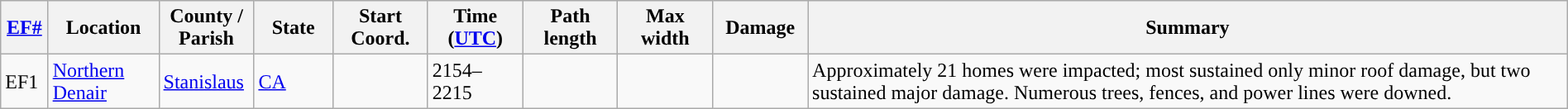<table class="wikitable sortable" style="width:100%;">
<tr>
<th scope="col"  style="width:3%; text-align:center;"><a href='#'>EF#</a></th>
<th scope="col"  style="width:7%; text-align:center;" class="unsortable">Location</th>
<th scope="col"  style="width:6%; text-align:center;" class="unsortable">County / Parish</th>
<th scope="col"  style="width:5%; text-align:center;">State</th>
<th scope="col"  style="width:6%; text-align:center;">Start Coord.</th>
<th scope="col"  style="width:6%; text-align:center;">Time (<a href='#'>UTC</a>)</th>
<th scope="col"  style="width:6%; text-align:center;">Path length</th>
<th scope="col"  style="width:6%; text-align:center;">Max width</th>
<th scope="col"  style="width:6%; text-align:center;">Damage</th>
<th scope="col" class="unsortable" style="width:48%; text-align:center;">Summary</th>
</tr>
<tr>
<td>EF1</td>
<td><a href='#'>Northern Denair</a></td>
<td><a href='#'>Stanislaus</a></td>
<td><a href='#'>CA</a></td>
<td></td>
<td>2154–2215</td>
<td></td>
<td></td>
<td></td>
<td>Approximately 21 homes were impacted; most sustained only minor roof damage, but two sustained major damage. Numerous trees, fences, and power lines were downed.</td>
</tr>
</table>
